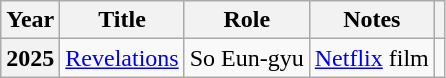<table class="wikitable plainrowheaders sortable">
<tr>
<th scope="col">Year</th>
<th scope="col">Title</th>
<th scope="col">Role</th>
<th scope="col">Notes</th>
<th scope="col" class="unsortable"></th>
</tr>
<tr>
<th scope="row">2025</th>
<td><a href='#'>Revelations</a></td>
<td>So Eun-gyu</td>
<td><a href='#'>Netflix</a> film</td>
<td style="text-align:center"></td>
</tr>
</table>
